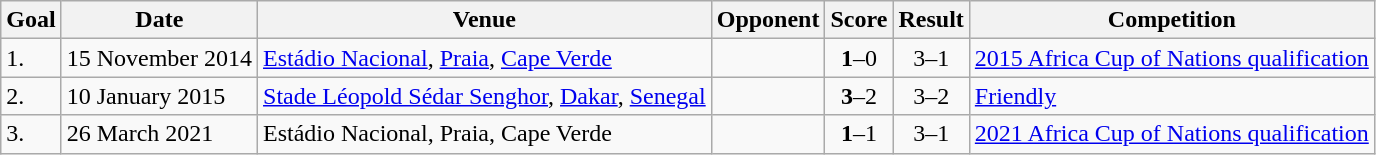<table class=wikitable style="text-align: left;" align=center>
<tr>
<th>Goal</th>
<th>Date</th>
<th>Venue</th>
<th>Opponent</th>
<th>Score</th>
<th>Result</th>
<th>Competition</th>
</tr>
<tr>
<td>1.</td>
<td>15 November 2014</td>
<td><a href='#'>Estádio Nacional</a>, <a href='#'>Praia</a>, <a href='#'>Cape Verde</a></td>
<td></td>
<td align=center><strong>1</strong>–0</td>
<td align=center>3–1</td>
<td><a href='#'>2015 Africa Cup of Nations qualification</a></td>
</tr>
<tr>
<td>2.</td>
<td>10 January 2015</td>
<td><a href='#'>Stade Léopold Sédar Senghor</a>, <a href='#'>Dakar</a>, <a href='#'>Senegal</a></td>
<td></td>
<td align=center><strong>3</strong>–2</td>
<td align=center>3–2</td>
<td><a href='#'>Friendly</a></td>
</tr>
<tr>
<td>3.</td>
<td>26 March 2021</td>
<td>Estádio Nacional, Praia, Cape Verde</td>
<td></td>
<td align=center><strong>1</strong>–1</td>
<td align=center>3–1</td>
<td><a href='#'>2021 Africa Cup of Nations qualification</a></td>
</tr>
</table>
